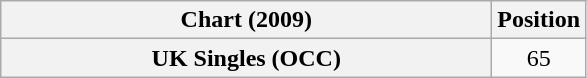<table class="wikitable plainrowheaders">
<tr>
<th scope="col" style="width:20em;">Chart (2009)</th>
<th scope="col">Position</th>
</tr>
<tr>
<th scope="row">UK Singles (OCC)</th>
<td style="text-align:center;">65</td>
</tr>
</table>
